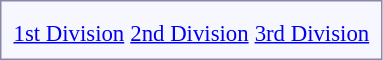<table style="border:1px solid #8888aa; background-color:#f7f8ff; padding:5px; font-size:95%; float: left; margin: 0px 12px 12px 0px;">
<tr>
<td align="center"></td>
<td></td>
<td></td>
</tr>
<tr>
<td align="center"><a href='#'>1st Division</a></td>
<td align="center"><a href='#'>2nd Division</a></td>
<td align="center"><a href='#'>3rd Division</a></td>
</tr>
</table>
